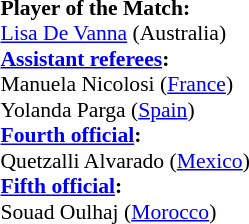<table width=50% style="font-size: 90%">
<tr>
<td><br><strong>Player of the Match:</strong>
<br><a href='#'>Lisa De Vanna</a> (Australia)<br><strong><a href='#'>Assistant referees</a>:</strong>
<br>Manuela Nicolosi (<a href='#'>France</a>)
<br>Yolanda Parga (<a href='#'>Spain</a>)
<br><strong><a href='#'>Fourth official</a>:</strong>
<br>Quetzalli Alvarado (<a href='#'>Mexico</a>)
<br><strong><a href='#'>Fifth official</a>:</strong>
<br>Souad Oulhaj (<a href='#'>Morocco</a>)</td>
</tr>
</table>
